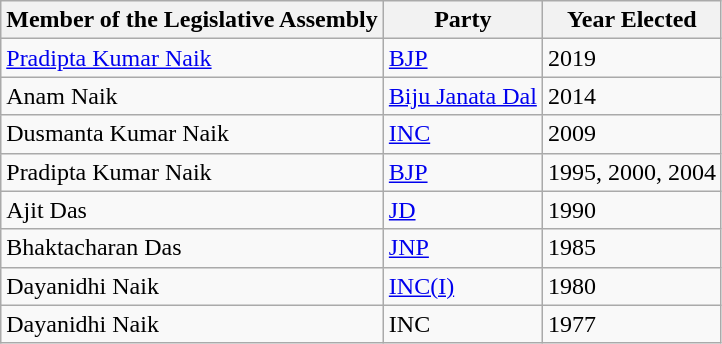<table class="wikitable">
<tr>
<th>Member of the Legislative Assembly</th>
<th>Party</th>
<th>Year Elected</th>
</tr>
<tr>
<td><a href='#'>Pradipta Kumar Naik</a></td>
<td><a href='#'>BJP</a></td>
<td>2019</td>
</tr>
<tr>
<td>Anam Naik</td>
<td><a href='#'>Biju Janata Dal</a></td>
<td>2014</td>
</tr>
<tr>
<td>Dusmanta Kumar Naik</td>
<td><a href='#'>INC</a></td>
<td>2009</td>
</tr>
<tr>
<td>Pradipta Kumar Naik</td>
<td><a href='#'>BJP</a></td>
<td>1995, 2000, 2004</td>
</tr>
<tr>
<td>Ajit Das</td>
<td><a href='#'>JD</a></td>
<td>1990</td>
</tr>
<tr>
<td>Bhaktacharan Das</td>
<td><a href='#'>JNP</a></td>
<td>1985</td>
</tr>
<tr>
<td>Dayanidhi Naik</td>
<td><a href='#'>INC(I)</a></td>
<td>1980</td>
</tr>
<tr>
<td>Dayanidhi Naik</td>
<td>INC</td>
<td>1977</td>
</tr>
</table>
